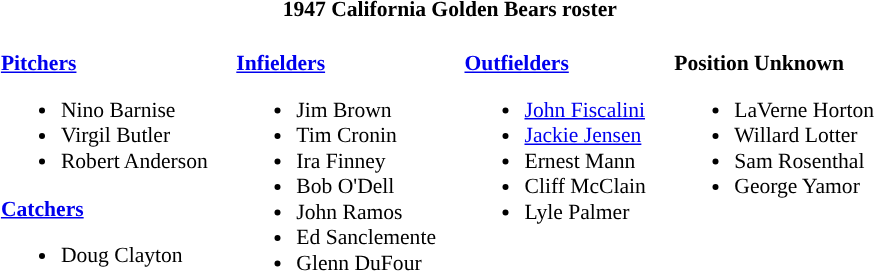<table class="toccolours" style="border-collapse:collapse; font-size:90%;">
<tr>
<th colspan="9">1947 California Golden Bears roster</th>
</tr>
<tr>
<td width="03"> </td>
<td valign="top"><br><strong><a href='#'>Pitchers</a></strong><ul><li>Nino Barnise</li><li>Virgil Butler</li><li>Robert Anderson</li></ul><strong><a href='#'>Catchers</a></strong><ul><li>Doug Clayton</li></ul></td>
<td width="15"> </td>
<td valign="top"><br><strong><a href='#'>Infielders</a></strong><ul><li>Jim Brown</li><li>Tim Cronin</li><li>Ira Finney</li><li>Bob O'Dell</li><li>John Ramos</li><li>Ed Sanclemente</li><li>Glenn DuFour</li></ul></td>
<td width="15"> </td>
<td valign="top"><br><strong><a href='#'>Outfielders</a></strong><ul><li><a href='#'>John Fiscalini</a></li><li><a href='#'>Jackie Jensen</a></li><li>Ernest Mann</li><li>Cliff McClain</li><li>Lyle Palmer</li></ul></td>
<td width="15"> </td>
<td valign="top"><br><strong>Position Unknown</strong><ul><li>LaVerne Horton</li><li>Willard Lotter</li><li>Sam Rosenthal</li><li>George Yamor</li></ul></td>
<td width="20"> </td>
</tr>
</table>
